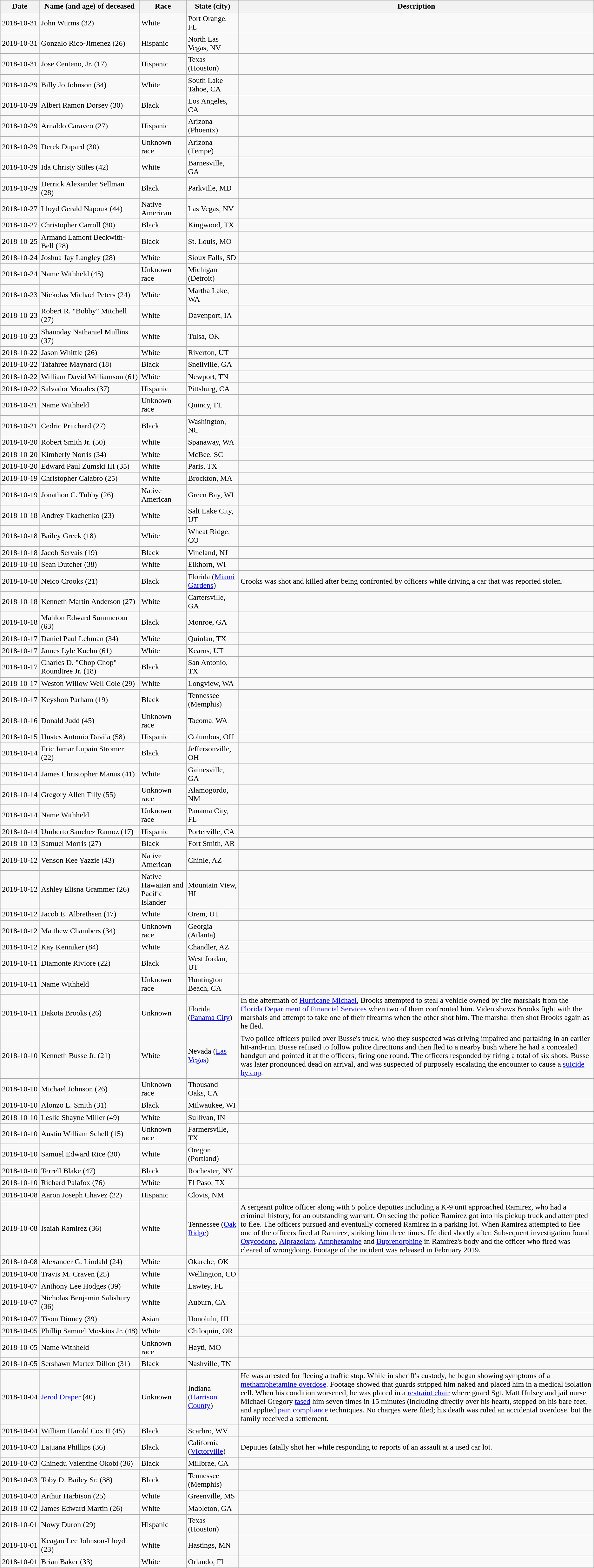<table class="wikitable sortable" border="1" id="killed">
<tr>
<th>Date</th>
<th nowrap>Name (and age) of deceased</th>
<th>Race</th>
<th>State (city)</th>
<th>Description</th>
</tr>
<tr>
<td nowrap>2018-10-31</td>
<td>John Wurms (32)</td>
<td>White</td>
<td>Port Orange, FL</td>
<td></td>
</tr>
<tr>
<td nowrap>2018-10-31</td>
<td>Gonzalo Rico-Jimenez (26)</td>
<td>Hispanic</td>
<td>North Las Vegas, NV</td>
<td></td>
</tr>
<tr>
<td nowrap>2018-10-31</td>
<td>Jose Centeno, Jr. (17)</td>
<td>Hispanic</td>
<td>Texas (Houston)</td>
<td></td>
</tr>
<tr>
<td nowrap>2018-10-29</td>
<td>Billy Jo Johnson (34)</td>
<td>White</td>
<td>South Lake Tahoe, CA</td>
<td></td>
</tr>
<tr>
<td>2018-10-29</td>
<td>Albert Ramon Dorsey (30)</td>
<td>Black</td>
<td>Los Angeles, CA</td>
<td></td>
</tr>
<tr>
<td>2018-10-29</td>
<td>Arnaldo Caraveo (27)</td>
<td>Hispanic</td>
<td>Arizona (Phoenix)</td>
<td></td>
</tr>
<tr>
<td nowrap="">2018-10-29</td>
<td>Derek Dupard (30)</td>
<td>Unknown race</td>
<td>Arizona (Tempe)</td>
<td></td>
</tr>
<tr>
<td>2018-10-29</td>
<td>Ida Christy Stiles (42)</td>
<td>White</td>
<td>Barnesville, GA</td>
<td></td>
</tr>
<tr>
<td>2018-10-29</td>
<td>Derrick Alexander Sellman (28)</td>
<td>Black</td>
<td>Parkville, MD</td>
<td></td>
</tr>
<tr>
<td>2018-10-27</td>
<td>Lloyd Gerald Napouk (44)</td>
<td>Native American</td>
<td>Las Vegas, NV</td>
<td></td>
</tr>
<tr>
<td>2018-10-27</td>
<td>Christopher Carroll (30)</td>
<td>Black</td>
<td>Kingwood, TX</td>
<td></td>
</tr>
<tr>
<td>2018-10-25</td>
<td>Armand Lamont Beckwith-Bell (28)</td>
<td>Black</td>
<td>St. Louis, MO</td>
<td></td>
</tr>
<tr>
<td>2018-10-24</td>
<td>Joshua Jay Langley (28)</td>
<td>White</td>
<td>Sioux Falls, SD</td>
<td></td>
</tr>
<tr>
<td>2018-10-24</td>
<td>Name Withheld (45)</td>
<td>Unknown race</td>
<td>Michigan (Detroit)</td>
<td></td>
</tr>
<tr>
<td>2018-10-23</td>
<td>Nickolas Michael Peters (24)</td>
<td>White</td>
<td>Martha Lake, WA</td>
<td></td>
</tr>
<tr>
<td>2018-10-23</td>
<td>Robert R. "Bobby" Mitchell (27)</td>
<td>White</td>
<td>Davenport, IA</td>
<td></td>
</tr>
<tr>
<td>2018-10-23</td>
<td>Shaunday Nathaniel Mullins (37)</td>
<td>White</td>
<td>Tulsa, OK</td>
<td></td>
</tr>
<tr>
<td>2018-10-22</td>
<td>Jason Whittle (26)</td>
<td>White</td>
<td>Riverton, UT</td>
<td></td>
</tr>
<tr>
<td>2018-10-22</td>
<td>Tafahree Maynard (18)</td>
<td>Black</td>
<td>Snellville, GA</td>
<td></td>
</tr>
<tr>
<td>2018-10-22</td>
<td>William David Williamson (61)</td>
<td>White</td>
<td>Newport, TN</td>
<td></td>
</tr>
<tr>
<td>2018-10-22</td>
<td>Salvador Morales (37)</td>
<td>Hispanic</td>
<td>Pittsburg, CA</td>
<td></td>
</tr>
<tr>
<td>2018-10-21</td>
<td>Name Withheld</td>
<td>Unknown race</td>
<td>Quincy, FL</td>
<td></td>
</tr>
<tr>
<td>2018-10-21</td>
<td>Cedric Pritchard (27)</td>
<td>Black</td>
<td>Washington, NC</td>
<td></td>
</tr>
<tr>
<td>2018-10-20</td>
<td>Robert Smith Jr. (50)</td>
<td>White</td>
<td>Spanaway, WA</td>
<td></td>
</tr>
<tr>
<td>2018-10-20</td>
<td>Kimberly Norris (34)</td>
<td>White</td>
<td>McBee, SC</td>
<td></td>
</tr>
<tr>
<td>2018-10-20</td>
<td>Edward Paul Zumski III (35)</td>
<td>White</td>
<td>Paris, TX</td>
<td></td>
</tr>
<tr>
<td>2018-10-19</td>
<td>Christopher Calabro (25)</td>
<td>White</td>
<td>Brockton, MA</td>
<td></td>
</tr>
<tr>
<td>2018-10-19</td>
<td>Jonathon C. Tubby (26)</td>
<td>Native American</td>
<td>Green Bay, WI</td>
<td></td>
</tr>
<tr>
<td>2018-10-18</td>
<td>Andrey Tkachenko (23)</td>
<td>White</td>
<td>Salt Lake City, UT</td>
<td></td>
</tr>
<tr>
<td>2018-10-18</td>
<td>Bailey Greek (18)</td>
<td>White</td>
<td>Wheat Ridge, CO</td>
<td></td>
</tr>
<tr>
<td>2018-10-18</td>
<td>Jacob Servais (19)</td>
<td>Black</td>
<td>Vineland, NJ</td>
<td></td>
</tr>
<tr>
<td>2018-10-18</td>
<td>Sean Dutcher (38)</td>
<td>White</td>
<td>Elkhorn, WI</td>
<td></td>
</tr>
<tr>
<td>2018-10-18</td>
<td>Neico Crooks (21)</td>
<td>Black</td>
<td>Florida (<a href='#'>Miami Gardens</a>)</td>
<td>Crooks was shot and killed after being confronted by officers while driving a car that was reported stolen.</td>
</tr>
<tr>
<td>2018-10-18</td>
<td>Kenneth Martin Anderson (27)</td>
<td>White</td>
<td>Cartersville, GA</td>
<td></td>
</tr>
<tr>
<td>2018-10-18</td>
<td>Mahlon Edward Summerour (63)</td>
<td>Black</td>
<td>Monroe, GA</td>
<td></td>
</tr>
<tr>
<td>2018-10-17</td>
<td>Daniel Paul Lehman (34)</td>
<td>White</td>
<td>Quinlan, TX</td>
<td></td>
</tr>
<tr>
<td>2018-10-17</td>
<td>James Lyle Kuehn (61)</td>
<td>White</td>
<td>Kearns, UT</td>
<td></td>
</tr>
<tr>
<td>2018-10-17</td>
<td>Charles D. "Chop Chop" Roundtree Jr. (18)</td>
<td>Black</td>
<td>San Antonio, TX</td>
<td></td>
</tr>
<tr>
<td>2018-10-17</td>
<td>Weston Willow Well Cole (29)</td>
<td>White</td>
<td>Longview, WA</td>
<td></td>
</tr>
<tr>
<td>2018-10-17</td>
<td>Keyshon Parham (19)</td>
<td>Black</td>
<td>Tennessee (Memphis)</td>
<td></td>
</tr>
<tr>
<td>2018-10-16</td>
<td>Donald Judd (45)</td>
<td>Unknown race</td>
<td>Tacoma, WA</td>
<td></td>
</tr>
<tr>
<td>2018-10-15</td>
<td>Hustes Antonio Davila (58)</td>
<td>Hispanic</td>
<td>Columbus, OH</td>
<td></td>
</tr>
<tr>
<td>2018-10-14</td>
<td>Eric Jamar Lupain Stromer (22)</td>
<td>Black</td>
<td>Jeffersonville, OH</td>
<td></td>
</tr>
<tr>
<td>2018-10-14</td>
<td>James Christopher Manus (41)</td>
<td>White</td>
<td>Gainesville, GA</td>
<td></td>
</tr>
<tr>
<td>2018-10-14</td>
<td>Gregory Allen Tilly (55)</td>
<td>Unknown race</td>
<td>Alamogordo, NM</td>
<td></td>
</tr>
<tr>
<td>2018-10-14</td>
<td>Name Withheld</td>
<td>Unknown race</td>
<td>Panama City, FL</td>
<td></td>
</tr>
<tr>
<td>2018-10-14</td>
<td>Umberto Sanchez Ramoz (17)</td>
<td>Hispanic</td>
<td>Porterville, CA</td>
<td></td>
</tr>
<tr>
<td>2018-10-13</td>
<td>Samuel Morris (27)</td>
<td>Black</td>
<td>Fort Smith, AR</td>
<td></td>
</tr>
<tr>
<td>2018-10-12</td>
<td>Venson Kee Yazzie (43)</td>
<td>Native American</td>
<td>Chinle, AZ</td>
<td></td>
</tr>
<tr>
<td>2018-10-12</td>
<td>Ashley Elisna Grammer (26)</td>
<td>Native Hawaiian and Pacific Islander</td>
<td>Mountain View, HI</td>
<td></td>
</tr>
<tr>
<td>2018-10-12</td>
<td>Jacob E. Albrethsen (17)</td>
<td>White</td>
<td>Orem, UT</td>
<td></td>
</tr>
<tr>
<td>2018-10-12</td>
<td>Matthew Chambers (34)</td>
<td>Unknown race</td>
<td>Georgia (Atlanta)</td>
<td></td>
</tr>
<tr>
<td>2018-10-12</td>
<td>Kay Kenniker (84)</td>
<td>White</td>
<td>Chandler, AZ</td>
<td></td>
</tr>
<tr>
<td>2018-10-11</td>
<td>Diamonte Riviore (22)</td>
<td>Black</td>
<td>West Jordan, UT</td>
<td></td>
</tr>
<tr>
<td>2018-10-11</td>
<td>Name Withheld</td>
<td>Unknown race</td>
<td>Huntington Beach, CA</td>
<td></td>
</tr>
<tr>
<td>2018-10-11</td>
<td>Dakota Brooks (26)</td>
<td>Unknown</td>
<td>Florida (<a href='#'>Panama City</a>)</td>
<td>In the aftermath of <a href='#'>Hurricane Michael</a>, Brooks attempted to steal a vehicle owned by fire marshals from the <a href='#'>Florida Department of Financial Services</a> when two of them confronted him. Video shows Brooks fight with the marshals and attempt to take one of their firearms when the other shot him. The marshal then shot Brooks again as he fled.</td>
</tr>
<tr>
<td>2018-10-10</td>
<td>Kenneth Busse Jr. (21)</td>
<td>White</td>
<td>Nevada (<a href='#'>Las Vegas</a>)</td>
<td>Two police officers pulled over Busse's truck, who they suspected was driving impaired and partaking in an earlier hit-and-run. Busse refused to follow police directions and then fled to a nearby bush where he had a concealed handgun and pointed it at the officers, firing one round. The officers responded by firing a total of six shots. Busse was later pronounced dead on arrival, and was suspected of purposely escalating the encounter to cause a <a href='#'>suicide by cop</a>.</td>
</tr>
<tr>
<td>2018-10-10</td>
<td>Michael Johnson (26)</td>
<td>Unknown race</td>
<td>Thousand Oaks, CA</td>
<td></td>
</tr>
<tr>
<td>2018-10-10</td>
<td>Alonzo L. Smith (31)</td>
<td>Black</td>
<td>Milwaukee, WI</td>
<td></td>
</tr>
<tr>
<td>2018-10-10</td>
<td>Leslie Shayne Miller (49)</td>
<td>White</td>
<td>Sullivan, IN</td>
<td></td>
</tr>
<tr>
<td>2018-10-10</td>
<td>Austin William Schell (15)</td>
<td>Unknown race</td>
<td>Farmersville, TX</td>
<td></td>
</tr>
<tr>
<td>2018-10-10</td>
<td>Samuel Edward Rice (30)</td>
<td>White</td>
<td>Oregon (Portland)</td>
<td></td>
</tr>
<tr>
<td>2018-10-10</td>
<td>Terrell Blake (47)</td>
<td>Black</td>
<td>Rochester, NY</td>
<td></td>
</tr>
<tr>
<td>2018-10-10</td>
<td>Richard Palafox (76)</td>
<td>White</td>
<td>El Paso, TX</td>
<td></td>
</tr>
<tr>
<td>2018-10-08</td>
<td>Aaron Joseph Chavez (22)</td>
<td>Hispanic</td>
<td>Clovis, NM</td>
<td></td>
</tr>
<tr>
<td>2018-10-08</td>
<td>Isaiah Ramirez (36)</td>
<td>White</td>
<td>Tennessee (<a href='#'>Oak Ridge</a>)</td>
<td>A sergeant police officer along with 5 police deputies including a K-9 unit approached Ramirez, who had a criminal history, for an outstanding warrant. On seeing the police Ramirez got into his pickup truck and attempted to flee. The officers pursued and eventually cornered Ramirez in a parking lot. When Ramirez attempted to flee one of the officers fired at Ramirez, striking him three times. He died shortly after. Subsequent investigation found <a href='#'>Oxycodone</a>, <a href='#'>Alprazolam</a>, <a href='#'>Amphetamine</a> and <a href='#'>Buprenorphine</a> in Ramirez's body and the officer who fired was cleared of wrongdoing. Footage of the incident was released in February 2019.</td>
</tr>
<tr>
<td>2018-10-08</td>
<td>Alexander G. Lindahl (24)</td>
<td>White</td>
<td>Okarche, OK</td>
<td></td>
</tr>
<tr>
<td>2018-10-08</td>
<td>Travis M. Craven (25)</td>
<td>White</td>
<td>Wellington, CO</td>
<td></td>
</tr>
<tr>
<td>2018-10-07</td>
<td>Anthony Lee Hodges (39)</td>
<td>White</td>
<td>Lawtey, FL</td>
<td></td>
</tr>
<tr>
<td>2018-10-07</td>
<td>Nicholas Benjamin Salisbury (36)</td>
<td>White</td>
<td>Auburn, CA</td>
<td></td>
</tr>
<tr>
<td>2018-10-07</td>
<td>Tison Dinney (39)</td>
<td>Asian</td>
<td>Honolulu, HI</td>
<td></td>
</tr>
<tr>
<td>2018-10-05</td>
<td>Phillip Samuel Moskios Jr. (48)</td>
<td>White</td>
<td>Chiloquin, OR</td>
<td></td>
</tr>
<tr>
<td>2018-10-05</td>
<td>Name Withheld</td>
<td>Unknown race</td>
<td>Hayti, MO</td>
<td></td>
</tr>
<tr>
<td>2018-10-05</td>
<td>Sershawn Martez Dillon (31)</td>
<td>Black</td>
<td>Nashville, TN</td>
<td></td>
</tr>
<tr>
<td>2018-10-04</td>
<td><a href='#'>Jerod Draper</a> (40)</td>
<td>Unknown</td>
<td>Indiana (<a href='#'>Harrison County</a>)</td>
<td>He was arrested for fleeing a traffic stop. While in sheriff's custody, he began showing symptoms of a <a href='#'>methamphetamine overdose</a>. Footage showed that guards stripped him naked and placed him in a medical isolation cell. When his condition worsened, he was placed in a <a href='#'>restraint chair</a> where guard Sgt. Matt Hulsey and jail nurse Michael Gregory <a href='#'>tased</a> him seven times in 15 minutes (including directly over his heart), stepped on his bare feet, and applied <a href='#'>pain compliance</a> techniques. No charges were filed; his death was ruled an accidental overdose. but the family received a settlement.</td>
</tr>
<tr>
<td>2018-10-04</td>
<td>William Harold Cox II (45)</td>
<td>Black</td>
<td>Scarbro, WV</td>
<td></td>
</tr>
<tr>
<td>2018-10-03</td>
<td>Lajuana Phillips (36)</td>
<td>Black</td>
<td>California (<a href='#'>Victorville</a>)</td>
<td>Deputies fatally shot her while responding to reports of an assault at a used car lot.</td>
</tr>
<tr>
<td>2018-10-03</td>
<td>Chinedu Valentine Okobi (36)</td>
<td>Black</td>
<td>Millbrae, CA</td>
<td></td>
</tr>
<tr>
<td>2018-10-03</td>
<td>Toby D. Bailey Sr. (38)</td>
<td>Black</td>
<td>Tennessee (Memphis)</td>
<td></td>
</tr>
<tr>
<td>2018-10-03</td>
<td>Arthur Harbison (25)</td>
<td>White</td>
<td>Greenville, MS</td>
<td></td>
</tr>
<tr>
<td>2018-10-02</td>
<td>James Edward Martin (26)</td>
<td>White</td>
<td>Mableton, GA</td>
<td></td>
</tr>
<tr>
<td>2018-10-01</td>
<td>Nowy Duron (29)</td>
<td>Hispanic</td>
<td>Texas (Houston)</td>
<td></td>
</tr>
<tr>
<td>2018-10-01</td>
<td>Keagan Lee Johnson-Lloyd (23)</td>
<td>White</td>
<td>Hastings, MN</td>
<td></td>
</tr>
<tr>
<td>2018-10-01</td>
<td>Brian Baker (33)</td>
<td>White</td>
<td>Orlando, FL</td>
<td></td>
</tr>
</table>
